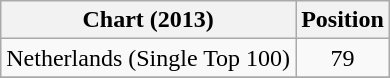<table class = "wikitable sortable">
<tr>
<th>Chart (2013)</th>
<th>Position</th>
</tr>
<tr>
<td>Netherlands (Single Top 100)</td>
<td align="center">79</td>
</tr>
<tr>
</tr>
</table>
